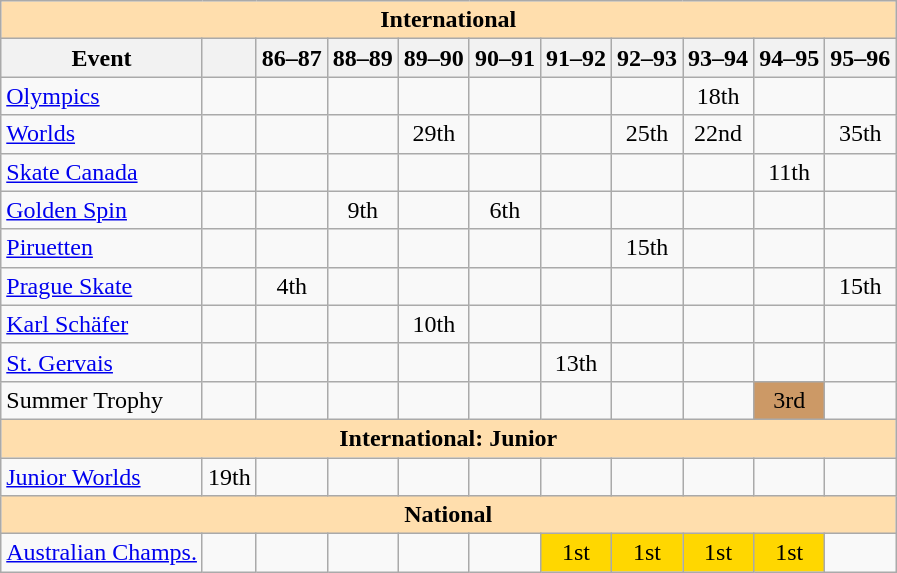<table class="wikitable" style="text-align:center">
<tr>
<th style="background-color: #ffdead; " colspan=11 align=center>International</th>
</tr>
<tr>
<th>Event</th>
<th></th>
<th>86–87</th>
<th>88–89</th>
<th>89–90</th>
<th>90–91</th>
<th>91–92</th>
<th>92–93</th>
<th>93–94</th>
<th>94–95</th>
<th>95–96</th>
</tr>
<tr>
<td align=left><a href='#'>Olympics</a></td>
<td></td>
<td></td>
<td></td>
<td></td>
<td></td>
<td></td>
<td></td>
<td>18th</td>
<td></td>
<td></td>
</tr>
<tr>
<td align=left><a href='#'>Worlds</a></td>
<td></td>
<td></td>
<td></td>
<td>29th</td>
<td></td>
<td></td>
<td>25th</td>
<td>22nd</td>
<td></td>
<td>35th</td>
</tr>
<tr>
<td align=left> <a href='#'>Skate Canada</a></td>
<td></td>
<td></td>
<td></td>
<td></td>
<td></td>
<td></td>
<td></td>
<td></td>
<td>11th</td>
<td></td>
</tr>
<tr>
<td align=left><a href='#'>Golden Spin</a></td>
<td></td>
<td></td>
<td>9th</td>
<td></td>
<td>6th</td>
<td></td>
<td></td>
<td></td>
<td></td>
<td></td>
</tr>
<tr>
<td align=left><a href='#'>Piruetten</a></td>
<td></td>
<td></td>
<td></td>
<td></td>
<td></td>
<td></td>
<td>15th</td>
<td></td>
<td></td>
<td></td>
</tr>
<tr>
<td align=left><a href='#'>Prague Skate</a></td>
<td></td>
<td>4th</td>
<td></td>
<td></td>
<td></td>
<td></td>
<td></td>
<td></td>
<td></td>
<td>15th</td>
</tr>
<tr>
<td align=left><a href='#'>Karl Schäfer</a></td>
<td></td>
<td></td>
<td></td>
<td>10th</td>
<td></td>
<td></td>
<td></td>
<td></td>
<td></td>
<td></td>
</tr>
<tr>
<td align=left><a href='#'>St. Gervais</a></td>
<td></td>
<td></td>
<td></td>
<td></td>
<td></td>
<td>13th</td>
<td></td>
<td></td>
<td></td>
<td></td>
</tr>
<tr>
<td align=left>Summer Trophy</td>
<td></td>
<td></td>
<td></td>
<td></td>
<td></td>
<td></td>
<td></td>
<td></td>
<td bgcolor=cc9966>3rd</td>
<td></td>
</tr>
<tr>
<th style="background-color: #ffdead; " colspan=11 align=center>International: Junior</th>
</tr>
<tr>
<td align=left><a href='#'>Junior Worlds</a></td>
<td>19th</td>
<td></td>
<td></td>
<td></td>
<td></td>
<td></td>
<td></td>
<td></td>
<td></td>
<td></td>
</tr>
<tr>
<th style="background-color: #ffdead; " colspan=11 align=center>National</th>
</tr>
<tr>
<td align=left><a href='#'>Australian Champs.</a></td>
<td></td>
<td></td>
<td></td>
<td></td>
<td></td>
<td bgcolor=gold>1st</td>
<td bgcolor=gold>1st</td>
<td bgcolor=gold>1st</td>
<td bgcolor=gold>1st</td>
<td></td>
</tr>
</table>
